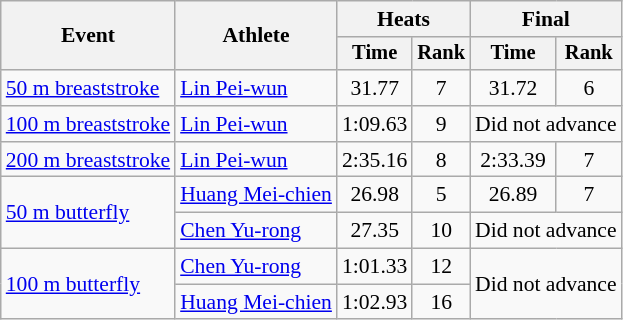<table class=wikitable style="font-size:90%">
<tr>
<th rowspan="2">Event</th>
<th rowspan="2">Athlete</th>
<th colspan="2">Heats</th>
<th colspan="2">Final</th>
</tr>
<tr style="font-size:95%">
<th>Time</th>
<th>Rank</th>
<th>Time</th>
<th>Rank</th>
</tr>
<tr align=center>
<td align=left><a href='#'>50 m breaststroke</a></td>
<td align=left><a href='#'>Lin Pei-wun</a></td>
<td>31.77</td>
<td>7 <strong></strong></td>
<td>31.72</td>
<td>6</td>
</tr>
<tr align=center>
<td align=left><a href='#'>100 m breaststroke</a></td>
<td align=left><a href='#'>Lin Pei-wun</a></td>
<td>1:09.63</td>
<td>9</td>
<td colspan="2">Did not advance</td>
</tr>
<tr align=center>
<td align=left><a href='#'>200 m breaststroke</a></td>
<td align=left><a href='#'>Lin Pei-wun</a></td>
<td>2:35.16</td>
<td>8 <strong></strong></td>
<td>2:33.39</td>
<td>7</td>
</tr>
<tr align=center>
<td align=left rowspan=2><a href='#'>50 m butterfly</a></td>
<td align=left><a href='#'>Huang Mei-chien</a></td>
<td>26.98</td>
<td>5 <strong></strong></td>
<td>26.89</td>
<td>7</td>
</tr>
<tr align=center>
<td align=left><a href='#'>Chen Yu-rong</a></td>
<td>27.35</td>
<td>10</td>
<td colspan="2">Did not advance</td>
</tr>
<tr align=center>
<td align=left rowspan=2><a href='#'>100 m butterfly</a></td>
<td align=left><a href='#'>Chen Yu-rong</a></td>
<td>1:01.33</td>
<td>12</td>
<td colspan="2" rowspan="2">Did not advance</td>
</tr>
<tr align=center>
<td align=left><a href='#'>Huang Mei-chien</a></td>
<td>1:02.93</td>
<td>16</td>
</tr>
</table>
